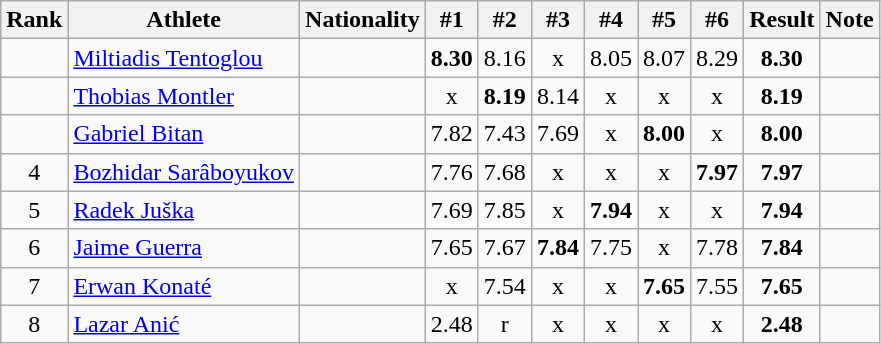<table class="wikitable sortable" style="text-align:center">
<tr>
<th>Rank</th>
<th>Athlete</th>
<th>Nationality</th>
<th>#1</th>
<th>#2</th>
<th>#3</th>
<th>#4</th>
<th>#5</th>
<th>#6</th>
<th>Result</th>
<th>Note</th>
</tr>
<tr>
<td></td>
<td align="left"><a href='#'>Miltiadis Tentoglou</a></td>
<td align="left"></td>
<td><strong>8.30</strong></td>
<td>8.16</td>
<td>x</td>
<td>8.05</td>
<td>8.07</td>
<td>8.29</td>
<td><strong>8.30</strong></td>
<td></td>
</tr>
<tr>
<td></td>
<td align="left"><a href='#'>Thobias Montler</a></td>
<td align="left"></td>
<td>x</td>
<td><strong>8.19</strong></td>
<td>8.14</td>
<td>x</td>
<td>x</td>
<td>x</td>
<td><strong>8.19</strong></td>
<td></td>
</tr>
<tr>
<td></td>
<td align="left"><a href='#'>Gabriel Bitan</a></td>
<td align="left"></td>
<td>7.82</td>
<td>7.43</td>
<td>7.69</td>
<td>x</td>
<td><strong>8.00</strong></td>
<td>x</td>
<td><strong>8.00</strong></td>
<td></td>
</tr>
<tr>
<td>4</td>
<td align="left"><a href='#'>Bozhidar Sarâboyukov</a></td>
<td align="left"></td>
<td>7.76</td>
<td>7.68</td>
<td>x</td>
<td>x</td>
<td>x</td>
<td><strong>7.97</strong></td>
<td><strong>7.97</strong></td>
<td></td>
</tr>
<tr>
<td>5</td>
<td align="left"><a href='#'>Radek Juška</a></td>
<td align="left"></td>
<td>7.69</td>
<td>7.85</td>
<td>x</td>
<td><strong>7.94</strong></td>
<td>x</td>
<td>x</td>
<td><strong>7.94</strong></td>
<td></td>
</tr>
<tr>
<td>6</td>
<td align="left"><a href='#'>Jaime Guerra</a></td>
<td align="left"></td>
<td>7.65</td>
<td>7.67</td>
<td><strong>7.84</strong></td>
<td>7.75</td>
<td>x</td>
<td>7.78</td>
<td><strong>7.84</strong></td>
<td></td>
</tr>
<tr>
<td>7</td>
<td align="left"><a href='#'>Erwan Konaté</a></td>
<td align="left"></td>
<td>x</td>
<td>7.54</td>
<td>x</td>
<td>x</td>
<td><strong>7.65</strong></td>
<td>7.55</td>
<td><strong>7.65</strong></td>
<td></td>
</tr>
<tr>
<td>8</td>
<td align="left"><a href='#'>Lazar Anić</a></td>
<td align="left"></td>
<td>2.48</td>
<td>r</td>
<td>x</td>
<td>x</td>
<td>x</td>
<td>x</td>
<td><strong>2.48</strong></td>
<td></td>
</tr>
</table>
